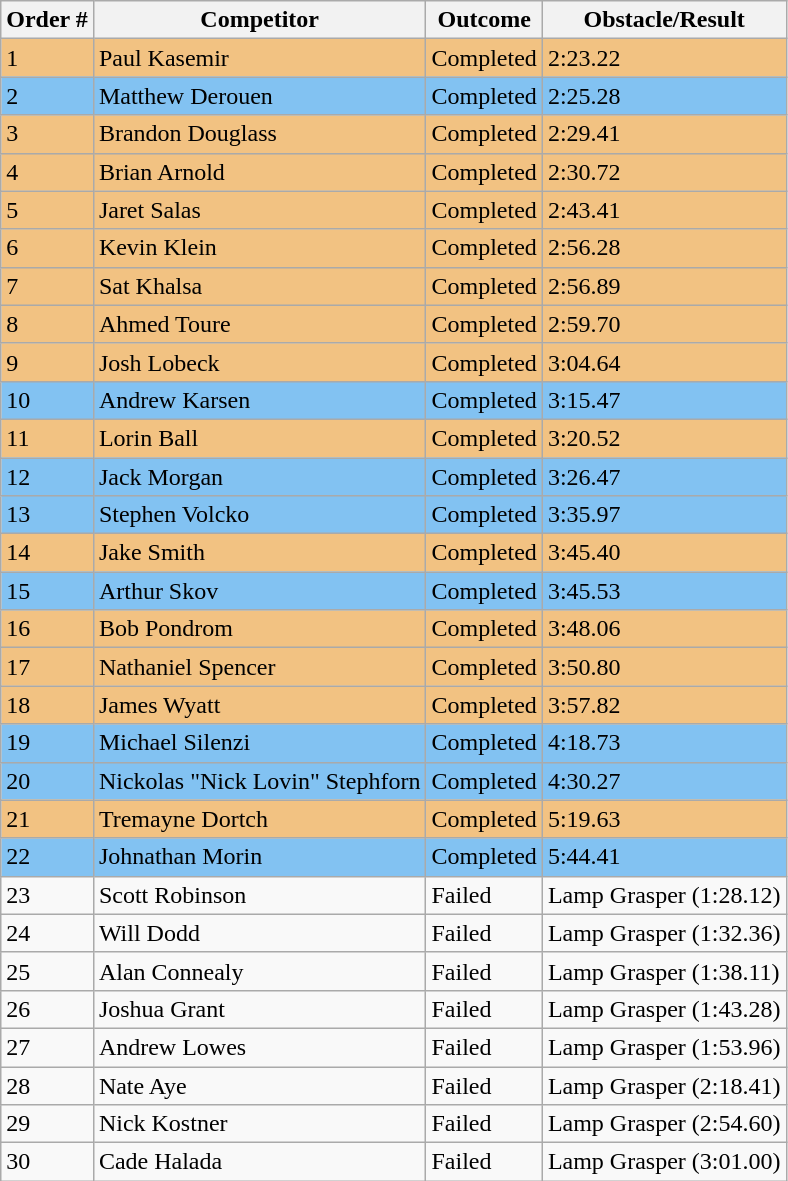<table class="wikitable sortable">
<tr>
<th>Order #</th>
<th>Competitor</th>
<th>Outcome</th>
<th>Obstacle/Result</th>
</tr>
<tr style="background-color:#f2c282">
<td>1</td>
<td>Paul Kasemir</td>
<td>Completed</td>
<td>2:23.22</td>
</tr>
<tr style="background-color:#82c2f2">
<td>2</td>
<td>Matthew Derouen</td>
<td>Completed</td>
<td>2:25.28</td>
</tr>
<tr style="background-color:#f2c282">
<td>3</td>
<td>Brandon Douglass</td>
<td>Completed</td>
<td>2:29.41</td>
</tr>
<tr style="background-color:#f2c282">
<td>4</td>
<td>Brian Arnold</td>
<td>Completed</td>
<td>2:30.72</td>
</tr>
<tr style="background-color:#f2c282">
<td>5</td>
<td>Jaret Salas</td>
<td>Completed</td>
<td>2:43.41</td>
</tr>
<tr style="background-color:#f2c282">
<td>6</td>
<td>Kevin Klein</td>
<td>Completed</td>
<td>2:56.28</td>
</tr>
<tr style="background-color:#f2c282">
<td>7</td>
<td>Sat Khalsa</td>
<td>Completed</td>
<td>2:56.89</td>
</tr>
<tr style="background-color:#f2c282">
<td>8</td>
<td>Ahmed Toure</td>
<td>Completed</td>
<td>2:59.70</td>
</tr>
<tr style="background-color:#f2c282">
<td>9</td>
<td>Josh Lobeck</td>
<td>Completed</td>
<td>3:04.64</td>
</tr>
<tr style="background-color:#82c2f2">
<td>10</td>
<td>Andrew Karsen</td>
<td>Completed</td>
<td>3:15.47</td>
</tr>
<tr style="background-color:#f2c282">
<td>11</td>
<td>Lorin Ball</td>
<td>Completed</td>
<td>3:20.52</td>
</tr>
<tr style="background-color:#82c2f2">
<td>12</td>
<td>Jack Morgan</td>
<td>Completed</td>
<td>3:26.47</td>
</tr>
<tr style="background-color:#82c2f2">
<td>13</td>
<td>Stephen Volcko</td>
<td>Completed</td>
<td>3:35.97</td>
</tr>
<tr style="background-color:#f2c282">
<td>14</td>
<td>Jake Smith</td>
<td>Completed</td>
<td>3:45.40</td>
</tr>
<tr style="background-color:#82c2f2">
<td>15</td>
<td>Arthur Skov</td>
<td>Completed</td>
<td>3:45.53</td>
</tr>
<tr style="background-color:#f2c282">
<td>16</td>
<td>Bob Pondrom</td>
<td>Completed</td>
<td>3:48.06</td>
</tr>
<tr style="background-color:#f2c282">
<td>17</td>
<td>Nathaniel Spencer</td>
<td>Completed</td>
<td>3:50.80</td>
</tr>
<tr style="background-color:#f2c282">
<td>18</td>
<td>James Wyatt</td>
<td>Completed</td>
<td>3:57.82</td>
</tr>
<tr style="background-color:#82c2f2">
<td>19</td>
<td>Michael Silenzi</td>
<td>Completed</td>
<td>4:18.73</td>
</tr>
<tr style="background-color:#82c2f2">
<td>20</td>
<td>Nickolas "Nick Lovin" Stephforn</td>
<td>Completed</td>
<td>4:30.27</td>
</tr>
<tr style="background-color:#f2c282">
<td>21</td>
<td>Tremayne Dortch</td>
<td>Completed</td>
<td>5:19.63</td>
</tr>
<tr style="background-color:#82c2f2">
<td>22</td>
<td>Johnathan Morin</td>
<td>Completed</td>
<td>5:44.41</td>
</tr>
<tr>
<td>23</td>
<td>Scott Robinson</td>
<td>Failed</td>
<td>Lamp Grasper (1:28.12)</td>
</tr>
<tr>
<td>24</td>
<td>Will Dodd</td>
<td>Failed</td>
<td>Lamp Grasper (1:32.36)</td>
</tr>
<tr>
<td>25</td>
<td>Alan Connealy</td>
<td>Failed</td>
<td>Lamp Grasper (1:38.11)</td>
</tr>
<tr>
<td>26</td>
<td>Joshua Grant</td>
<td>Failed</td>
<td>Lamp Grasper (1:43.28)</td>
</tr>
<tr>
<td>27</td>
<td>Andrew Lowes</td>
<td>Failed</td>
<td>Lamp Grasper (1:53.96)</td>
</tr>
<tr>
<td>28</td>
<td>Nate Aye</td>
<td>Failed</td>
<td>Lamp Grasper (2:18.41)</td>
</tr>
<tr>
<td>29</td>
<td>Nick Kostner</td>
<td>Failed</td>
<td>Lamp Grasper (2:54.60)</td>
</tr>
<tr>
<td>30</td>
<td>Cade Halada</td>
<td>Failed</td>
<td>Lamp Grasper (3:01.00)</td>
</tr>
</table>
